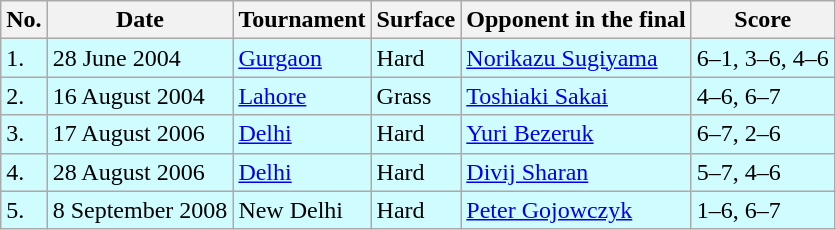<table class="wikitable">
<tr>
<th>No.</th>
<th>Date</th>
<th>Tournament</th>
<th>Surface</th>
<th>Opponent in the final</th>
<th>Score</th>
</tr>
<tr bgcolor="CFFCFF">
<td>1.</td>
<td>28 June 2004</td>
<td> <a href='#'>Gurgaon</a></td>
<td>Hard</td>
<td> <a href='#'>Norikazu Sugiyama</a></td>
<td>6–1, 3–6, 4–6</td>
</tr>
<tr bgcolor="CFFCFF">
<td>2.</td>
<td>16 August 2004</td>
<td> <a href='#'>Lahore</a></td>
<td>Grass</td>
<td> <a href='#'>Toshiaki Sakai</a></td>
<td>4–6, 6–7</td>
</tr>
<tr bgcolor="CFFCFF">
<td>3.</td>
<td>17 August 2006</td>
<td> <a href='#'>Delhi</a></td>
<td>Hard</td>
<td> <a href='#'>Yuri Bezeruk</a></td>
<td>6–7, 2–6</td>
</tr>
<tr bgcolor="CFFCFF">
<td>4.</td>
<td>28 August 2006</td>
<td> <a href='#'>Delhi</a></td>
<td>Hard</td>
<td> <a href='#'>Divij Sharan</a></td>
<td>5–7, 4–6</td>
</tr>
<tr bgcolor="CFFCFF">
<td>5.</td>
<td>8 September 2008</td>
<td> New Delhi</td>
<td>Hard</td>
<td> <a href='#'>Peter Gojowczyk</a></td>
<td>1–6, 6–7</td>
</tr>
</table>
